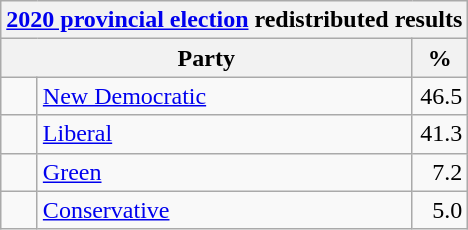<table class="wikitable">
<tr>
<th colspan="4"><a href='#'>2020 provincial election</a> redistributed results</th>
</tr>
<tr>
<th bgcolor="#DDDDFF" width="130px" colspan="2">Party</th>
<th bgcolor="#DDDDFF" width="30px">%</th>
</tr>
<tr>
<td> </td>
<td><a href='#'>New Democratic</a></td>
<td align=right>46.5</td>
</tr>
<tr>
<td> </td>
<td><a href='#'>Liberal</a></td>
<td align=right>41.3</td>
</tr>
<tr>
<td> </td>
<td><a href='#'>Green</a></td>
<td align=right>7.2</td>
</tr>
<tr>
<td> </td>
<td><a href='#'>Conservative</a></td>
<td align=right>5.0</td>
</tr>
</table>
